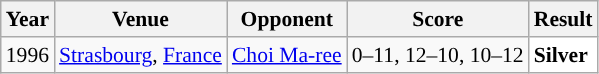<table class="sortable wikitable" style="font-size:90%;">
<tr>
<th>Year</th>
<th>Venue</th>
<th>Opponent</th>
<th>Score</th>
<th>Result</th>
</tr>
<tr style="background:#">
<td align="center">1996</td>
<td align="left"><a href='#'>Strasbourg</a>, <a href='#'>France</a></td>
<td align="left"> <a href='#'>Choi Ma-ree</a></td>
<td align="left">0–11, 12–10, 10–12</td>
<td style="text-align:left; background:white"> <strong>Silver</strong></td>
</tr>
</table>
